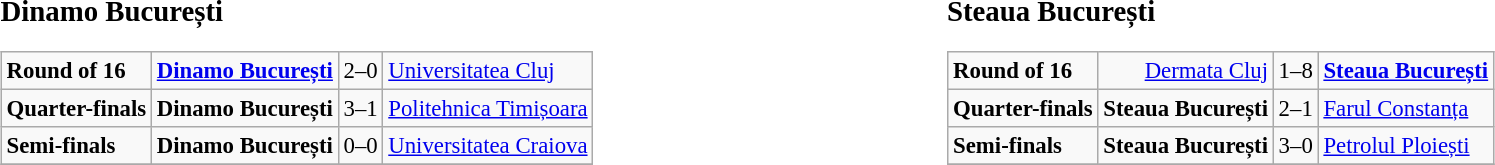<table width=100%>
<tr>
<td width=50% valign=top><br><big><strong>Dinamo București</strong></big><table class="wikitable" style="font-size: 95%;">
<tr>
<td><strong>Round of 16</strong></td>
<td align=right><strong><a href='#'>Dinamo București</a></strong></td>
<td align="center">2–0</td>
<td><a href='#'>Universitatea Cluj</a></td>
</tr>
<tr>
<td><strong>Quarter-finals</strong></td>
<td align=right><strong>Dinamo București</strong></td>
<td align="center">3–1</td>
<td><a href='#'>Politehnica Timișoara</a></td>
</tr>
<tr>
<td><strong>Semi-finals</strong></td>
<td align=right><strong>Dinamo București</strong></td>
<td align="center">0–0 </td>
<td><a href='#'>Universitatea Craiova</a></td>
</tr>
<tr>
</tr>
</table>
</td>
<td width=50% valign=top><br><big><strong>Steaua București</strong></big><table class="wikitable" style="font-size: 95%;">
<tr>
<td><strong>Round of 16</strong></td>
<td align=right><a href='#'>Dermata Cluj</a></td>
<td align="center">1–8</td>
<td><strong><a href='#'>Steaua București</a></strong></td>
</tr>
<tr>
<td><strong>Quarter-finals</strong></td>
<td align=right><strong>Steaua București</strong></td>
<td align="center">2–1</td>
<td><a href='#'>Farul Constanța</a></td>
</tr>
<tr>
<td><strong>Semi-finals</strong></td>
<td align=right><strong>Steaua București</strong></td>
<td align="center">3–0</td>
<td><a href='#'>Petrolul Ploiești</a></td>
</tr>
<tr valign=top>
</tr>
</table>
</td>
</tr>
</table>
